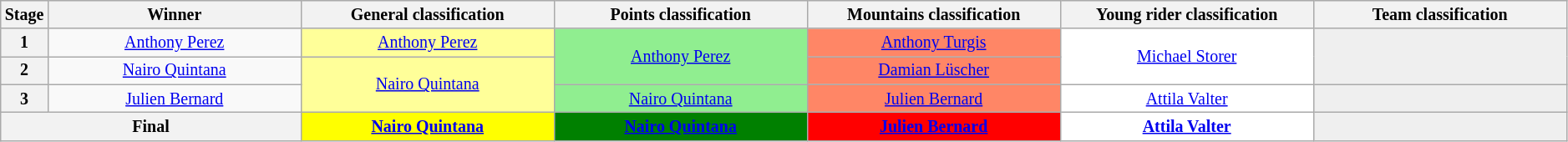<table class="wikitable" style="text-align: center; font-size:smaller;">
<tr style="background:#efefef;">
<th style="width:2%;">Stage</th>
<th style="width:16%">Winner</th>
<th style="width:16%">General classification<br></th>
<th style="width:16%">Points classification<br></th>
<th style="width:16%">Mountains classification<br></th>
<th style="width:16%">Young rider classification<br></th>
<th style="width:16%">Team classification</th>
</tr>
<tr>
<th>1</th>
<td><a href='#'>Anthony Perez</a></td>
<td style="background:#FFFF99;"><a href='#'>Anthony Perez</a></td>
<td style="background:lightgreen;" rowspan="2"><a href='#'>Anthony Perez</a></td>
<td style="background:#FF8666;"><a href='#'>Anthony Turgis</a></td>
<td style="background:white;" rowspan="2"><a href='#'>Michael Storer</a></td>
<td style="background:#EFEFEF;" rowspan="2"></td>
</tr>
<tr>
<th>2</th>
<td><a href='#'>Nairo Quintana</a></td>
<td style="background:#FFFF99;" rowspan="2"><a href='#'>Nairo Quintana</a></td>
<td style="background:#FF8666;"><a href='#'>Damian Lüscher</a></td>
</tr>
<tr>
<th>3</th>
<td><a href='#'>Julien Bernard</a></td>
<td style="background:lightgreen;"><a href='#'>Nairo Quintana</a></td>
<td style="background:#FF8666;"><a href='#'>Julien Bernard</a></td>
<td style="background:white;"><a href='#'>Attila Valter</a></td>
<td style="background:#EFEFEF;"></td>
</tr>
<tr>
<th colspan="2">Final</th>
<th style="background:yellow;"><a href='#'>Nairo Quintana</a></th>
<th style="background:green;"><a href='#'>Nairo Quintana</a></th>
<th style="background:red;"><a href='#'>Julien Bernard</a></th>
<th style="background:white;"><a href='#'>Attila Valter</a></th>
<th style="background:#EFEFEF;"></th>
</tr>
</table>
